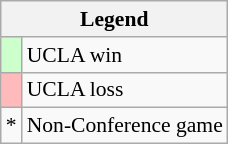<table class="wikitable" style="font-size:90%">
<tr>
<th colspan=2>Legend</th>
</tr>
<tr>
<td style="background:#ccffcc;"> </td>
<td>UCLA win</td>
</tr>
<tr>
<td style="background:#fbb;"> </td>
<td>UCLA loss</td>
</tr>
<tr>
<td>*</td>
<td>Non-Conference game</td>
</tr>
</table>
